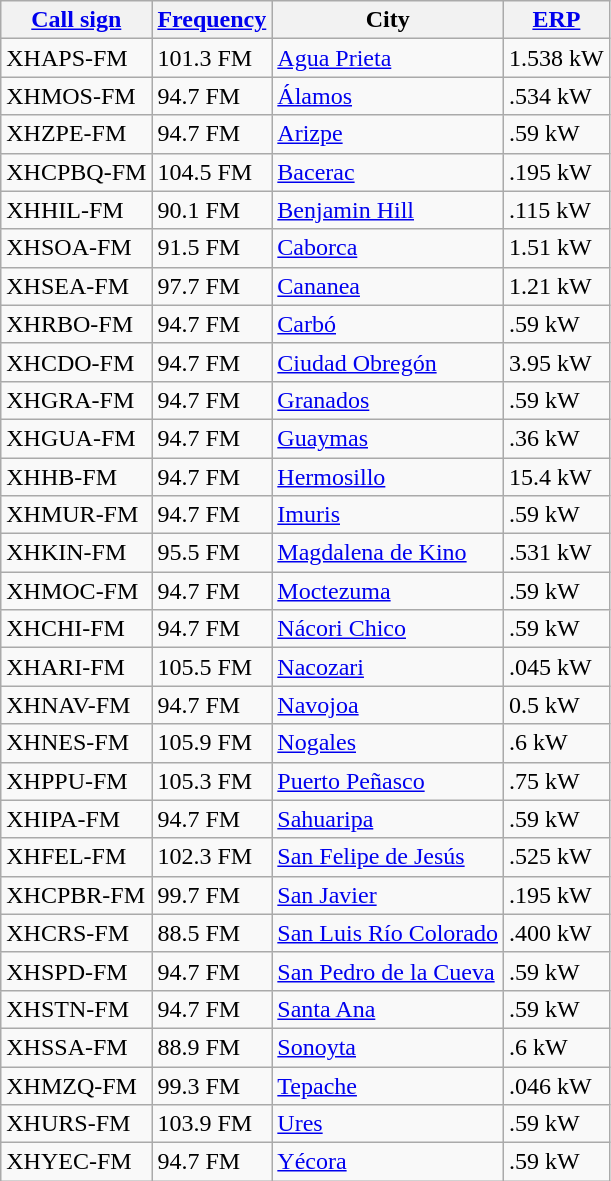<table class="wikitable sortable">
<tr>
<th><a href='#'>Call sign</a></th>
<th data-sort-type="number"><a href='#'>Frequency</a></th>
<th>City</th>
<th data-sort-type="number"><a href='#'>ERP</a></th>
</tr>
<tr>
<td>XHAPS-FM</td>
<td>101.3 FM</td>
<td><a href='#'>Agua Prieta</a></td>
<td>1.538 kW</td>
</tr>
<tr>
<td>XHMOS-FM</td>
<td>94.7 FM</td>
<td><a href='#'>Álamos</a></td>
<td>.534 kW</td>
</tr>
<tr>
<td>XHZPE-FM</td>
<td>94.7 FM</td>
<td><a href='#'>Arizpe</a></td>
<td>.59 kW</td>
</tr>
<tr>
<td>XHCPBQ-FM</td>
<td>104.5 FM</td>
<td><a href='#'>Bacerac</a></td>
<td>.195 kW</td>
</tr>
<tr>
<td>XHHIL-FM</td>
<td>90.1 FM</td>
<td><a href='#'>Benjamin Hill</a></td>
<td>.115 kW</td>
</tr>
<tr>
<td>XHSOA-FM</td>
<td>91.5 FM</td>
<td><a href='#'>Caborca</a></td>
<td>1.51 kW</td>
</tr>
<tr>
<td>XHSEA-FM</td>
<td>97.7 FM</td>
<td><a href='#'>Cananea</a></td>
<td>1.21 kW</td>
</tr>
<tr>
<td>XHRBO-FM</td>
<td>94.7 FM</td>
<td><a href='#'>Carbó</a></td>
<td>.59 kW</td>
</tr>
<tr>
<td>XHCDO-FM</td>
<td>94.7 FM</td>
<td><a href='#'>Ciudad Obregón</a></td>
<td>3.95 kW</td>
</tr>
<tr>
<td>XHGRA-FM</td>
<td>94.7 FM</td>
<td><a href='#'>Granados</a></td>
<td>.59 kW</td>
</tr>
<tr>
<td>XHGUA-FM</td>
<td>94.7 FM</td>
<td><a href='#'>Guaymas</a></td>
<td>.36 kW</td>
</tr>
<tr>
<td>XHHB-FM</td>
<td>94.7 FM</td>
<td><a href='#'>Hermosillo</a></td>
<td>15.4 kW</td>
</tr>
<tr>
<td>XHMUR-FM</td>
<td>94.7 FM</td>
<td><a href='#'>Imuris</a></td>
<td>.59 kW</td>
</tr>
<tr>
<td>XHKIN-FM</td>
<td>95.5 FM</td>
<td><a href='#'>Magdalena de Kino</a></td>
<td>.531 kW</td>
</tr>
<tr>
<td>XHMOC-FM</td>
<td>94.7 FM</td>
<td><a href='#'>Moctezuma</a></td>
<td>.59 kW</td>
</tr>
<tr>
<td>XHCHI-FM</td>
<td>94.7 FM</td>
<td><a href='#'>Nácori Chico</a></td>
<td>.59 kW</td>
</tr>
<tr>
<td>XHARI-FM</td>
<td>105.5 FM</td>
<td><a href='#'>Nacozari</a></td>
<td>.045 kW</td>
</tr>
<tr>
<td>XHNAV-FM</td>
<td>94.7 FM</td>
<td><a href='#'>Navojoa</a></td>
<td>0.5 kW</td>
</tr>
<tr>
<td>XHNES-FM</td>
<td>105.9 FM</td>
<td><a href='#'>Nogales</a></td>
<td>.6 kW</td>
</tr>
<tr>
<td>XHPPU-FM</td>
<td>105.3 FM</td>
<td><a href='#'>Puerto Peñasco</a></td>
<td>.75 kW</td>
</tr>
<tr>
<td>XHIPA-FM</td>
<td>94.7 FM</td>
<td><a href='#'>Sahuaripa</a></td>
<td>.59 kW</td>
</tr>
<tr>
<td>XHFEL-FM</td>
<td>102.3 FM</td>
<td><a href='#'>San Felipe de Jesús</a></td>
<td>.525 kW</td>
</tr>
<tr>
<td>XHCPBR-FM</td>
<td>99.7 FM</td>
<td><a href='#'>San Javier</a></td>
<td>.195 kW</td>
</tr>
<tr>
<td>XHCRS-FM</td>
<td>88.5 FM</td>
<td><a href='#'>San Luis Río Colorado</a></td>
<td>.400 kW</td>
</tr>
<tr>
<td>XHSPD-FM</td>
<td>94.7 FM</td>
<td><a href='#'>San Pedro de la Cueva</a></td>
<td>.59 kW</td>
</tr>
<tr>
<td>XHSTN-FM</td>
<td>94.7 FM</td>
<td><a href='#'>Santa Ana</a></td>
<td>.59 kW</td>
</tr>
<tr>
<td>XHSSA-FM</td>
<td>88.9 FM</td>
<td><a href='#'>Sonoyta</a></td>
<td>.6 kW</td>
</tr>
<tr>
<td>XHMZQ-FM</td>
<td>99.3 FM</td>
<td><a href='#'>Tepache</a></td>
<td>.046 kW</td>
</tr>
<tr>
<td>XHURS-FM</td>
<td>103.9 FM</td>
<td><a href='#'>Ures</a></td>
<td>.59 kW</td>
</tr>
<tr>
<td>XHYEC-FM</td>
<td>94.7 FM</td>
<td><a href='#'>Yécora</a></td>
<td>.59 kW</td>
</tr>
</table>
